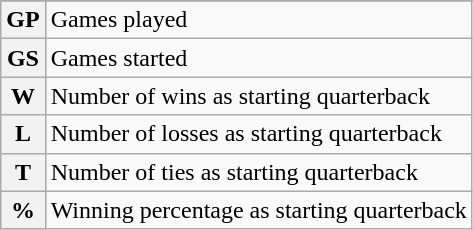<table class="wikitable">
<tr>
</tr>
<tr>
<th>GP</th>
<td>Games played</td>
</tr>
<tr>
<th>GS</th>
<td>Games started</td>
</tr>
<tr>
<th>W</th>
<td>Number of wins as starting quarterback</td>
</tr>
<tr>
<th>L</th>
<td>Number of losses as starting quarterback</td>
</tr>
<tr>
<th>T</th>
<td>Number of ties as starting quarterback</td>
</tr>
<tr>
<th>%</th>
<td>Winning percentage as starting quarterback</td>
</tr>
</table>
